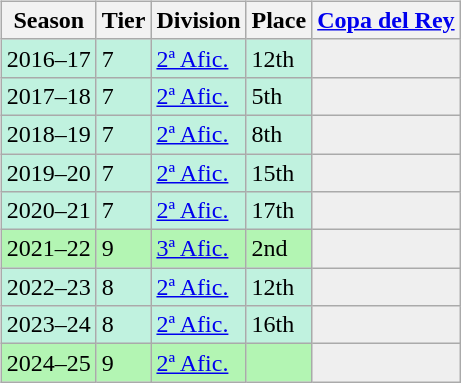<table>
<tr>
<td valign="top" width=0%><br><table class="wikitable">
<tr style="background:#f0f6fa;">
<th>Season</th>
<th>Tier</th>
<th>Division</th>
<th>Place</th>
<th><a href='#'>Copa del Rey</a></th>
</tr>
<tr>
<td style="background:#C0F2DF;">2016–17</td>
<td style="background:#C0F2DF;">7</td>
<td style="background:#C0F2DF;"><a href='#'>2ª Afic.</a></td>
<td style="background:#C0F2DF;">12th</td>
<th style="background:#efefef;"></th>
</tr>
<tr>
<td style="background:#C0F2DF;">2017–18</td>
<td style="background:#C0F2DF;">7</td>
<td style="background:#C0F2DF;"><a href='#'>2ª Afic.</a></td>
<td style="background:#C0F2DF;">5th</td>
<th style="background:#efefef;"></th>
</tr>
<tr>
<td style="background:#C0F2DF;">2018–19</td>
<td style="background:#C0F2DF;">7</td>
<td style="background:#C0F2DF;"><a href='#'>2ª Afic.</a></td>
<td style="background:#C0F2DF;">8th</td>
<th style="background:#efefef;"></th>
</tr>
<tr>
<td style="background:#C0F2DF;">2019–20</td>
<td style="background:#C0F2DF;">7</td>
<td style="background:#C0F2DF;"><a href='#'>2ª Afic.</a></td>
<td style="background:#C0F2DF;">15th</td>
<th style="background:#efefef;"></th>
</tr>
<tr>
<td style="background:#C0F2DF;">2020–21</td>
<td style="background:#C0F2DF;">7</td>
<td style="background:#C0F2DF;"><a href='#'>2ª Afic.</a></td>
<td style="background:#C0F2DF;">17th</td>
<th style="background:#efefef;"></th>
</tr>
<tr>
<td style="background:#B3F5B3;">2021–22</td>
<td style="background:#B3F5B3;">9</td>
<td style="background:#B3F5B3;"><a href='#'>3ª Afic.</a></td>
<td style="background:#B3F5B3;">2nd</td>
<th style="background:#efefef;"></th>
</tr>
<tr>
<td style="background:#C0F2DF;">2022–23</td>
<td style="background:#C0F2DF;">8</td>
<td style="background:#C0F2DF;"><a href='#'>2ª Afic.</a></td>
<td style="background:#C0F2DF;">12th</td>
<th style="background:#efefef;"></th>
</tr>
<tr>
<td style="background:#C0F2DF;">2023–24</td>
<td style="background:#C0F2DF;">8</td>
<td style="background:#C0F2DF;"><a href='#'>2ª Afic.</a></td>
<td style="background:#C0F2DF;">16th</td>
<th style="background:#efefef;"></th>
</tr>
<tr>
<td style="background:#B3F5B3;">2024–25</td>
<td style="background:#B3F5B3;">9</td>
<td style="background:#B3F5B3;"><a href='#'>2ª Afic.</a></td>
<td style="background:#B3F5B3;"></td>
<th style="background:#efefef;"></th>
</tr>
</table>
</td>
</tr>
</table>
